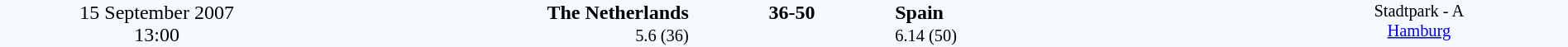<table style="width: 100%; background:#F5FAFF;" cellspacing="0">
<tr>
<td align=center rowspan=3 width=20%>15 September 2007<br>13:00</td>
</tr>
<tr>
<td width=24% align=right><strong>The Netherlands</strong></td>
<td align=center width=13%><strong>36-50</strong></td>
<td width=24%><strong>Spain</strong></td>
<td style=font-size:85% rowspan=3 valign=top align=center>Stadtpark - A <br><a href='#'>Hamburg</a></td>
</tr>
<tr style=font-size:85%>
<td align=right>5.6 (36)</td>
<td align=center></td>
<td>6.14 (50)</td>
</tr>
</table>
